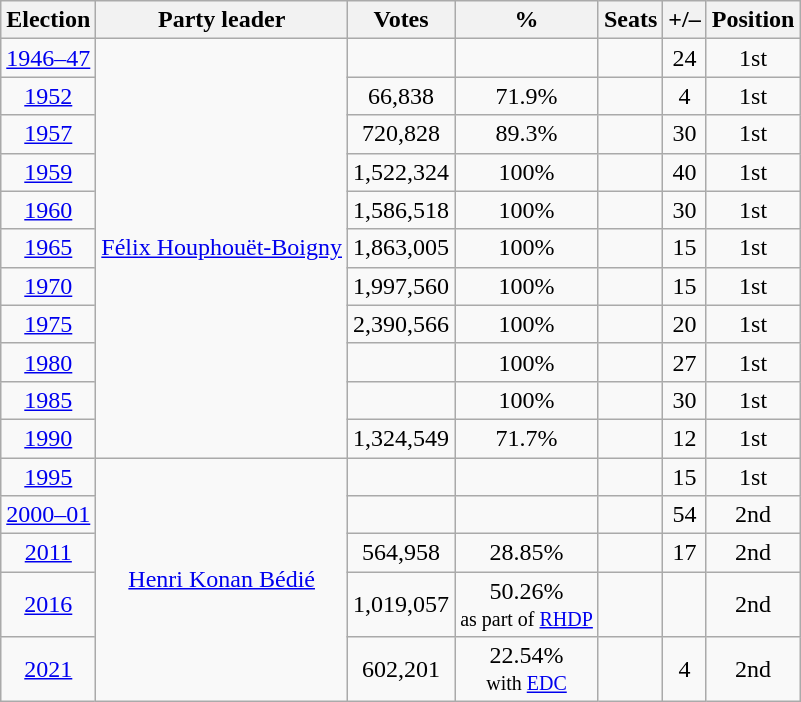<table class=wikitable style=text-align:center>
<tr>
<th>Election</th>
<th>Party leader</th>
<th><strong>Votes</strong></th>
<th><strong>%</strong></th>
<th><strong>Seats</strong></th>
<th><strong>+/–</strong></th>
<th><strong>Position</strong></th>
</tr>
<tr>
<td><a href='#'>1946–47</a></td>
<td rowspan="11"><a href='#'>Félix Houphouët-Boigny</a></td>
<td></td>
<td></td>
<td></td>
<td> 24</td>
<td> 1st</td>
</tr>
<tr>
<td><a href='#'>1952</a></td>
<td>66,838</td>
<td>71.9%</td>
<td></td>
<td> 4</td>
<td> 1st</td>
</tr>
<tr>
<td><a href='#'>1957</a></td>
<td>720,828</td>
<td>89.3%</td>
<td></td>
<td> 30</td>
<td> 1st</td>
</tr>
<tr>
<td><a href='#'>1959</a></td>
<td>1,522,324</td>
<td>100%</td>
<td></td>
<td> 40</td>
<td> 1st</td>
</tr>
<tr>
<td><a href='#'>1960</a></td>
<td>1,586,518</td>
<td>100%</td>
<td><br></td>
<td> 30</td>
<td> 1st</td>
</tr>
<tr>
<td><a href='#'>1965</a></td>
<td>1,863,005</td>
<td>100%</td>
<td><br></td>
<td> 15</td>
<td> 1st</td>
</tr>
<tr>
<td><a href='#'>1970</a></td>
<td>1,997,560</td>
<td>100%</td>
<td><br></td>
<td> 15</td>
<td> 1st</td>
</tr>
<tr>
<td><a href='#'>1975</a></td>
<td>2,390,566</td>
<td>100%</td>
<td><br></td>
<td> 20</td>
<td> 1st</td>
</tr>
<tr>
<td><a href='#'>1980</a></td>
<td></td>
<td>100%</td>
<td><br></td>
<td> 27</td>
<td> 1st</td>
</tr>
<tr>
<td><a href='#'>1985</a></td>
<td></td>
<td>100%</td>
<td><br></td>
<td> 30</td>
<td> 1st</td>
</tr>
<tr>
<td><a href='#'>1990</a></td>
<td>1,324,549</td>
<td>71.7%</td>
<td><br></td>
<td> 12</td>
<td> 1st</td>
</tr>
<tr>
<td><a href='#'>1995</a></td>
<td rowspan="5"><a href='#'>Henri Konan Bédié</a></td>
<td></td>
<td></td>
<td><br></td>
<td> 15</td>
<td> 1st</td>
</tr>
<tr>
<td><a href='#'>2000–01</a></td>
<td></td>
<td></td>
<td><br></td>
<td> 54</td>
<td> 2nd</td>
</tr>
<tr>
<td><a href='#'>2011</a></td>
<td>564,958</td>
<td>28.85%</td>
<td><br></td>
<td> 17</td>
<td> 2nd</td>
</tr>
<tr>
<td><a href='#'>2016</a></td>
<td>1,019,057</td>
<td>50.26%<br><small>as part of <a href='#'>RHDP</a></small></td>
<td></td>
<td></td>
<td> 2nd</td>
</tr>
<tr>
<td><a href='#'>2021</a></td>
<td>602,201</td>
<td>22.54%<br><small>with <a href='#'>EDC</a></small></td>
<td></td>
<td> 4</td>
<td> 2nd</td>
</tr>
</table>
